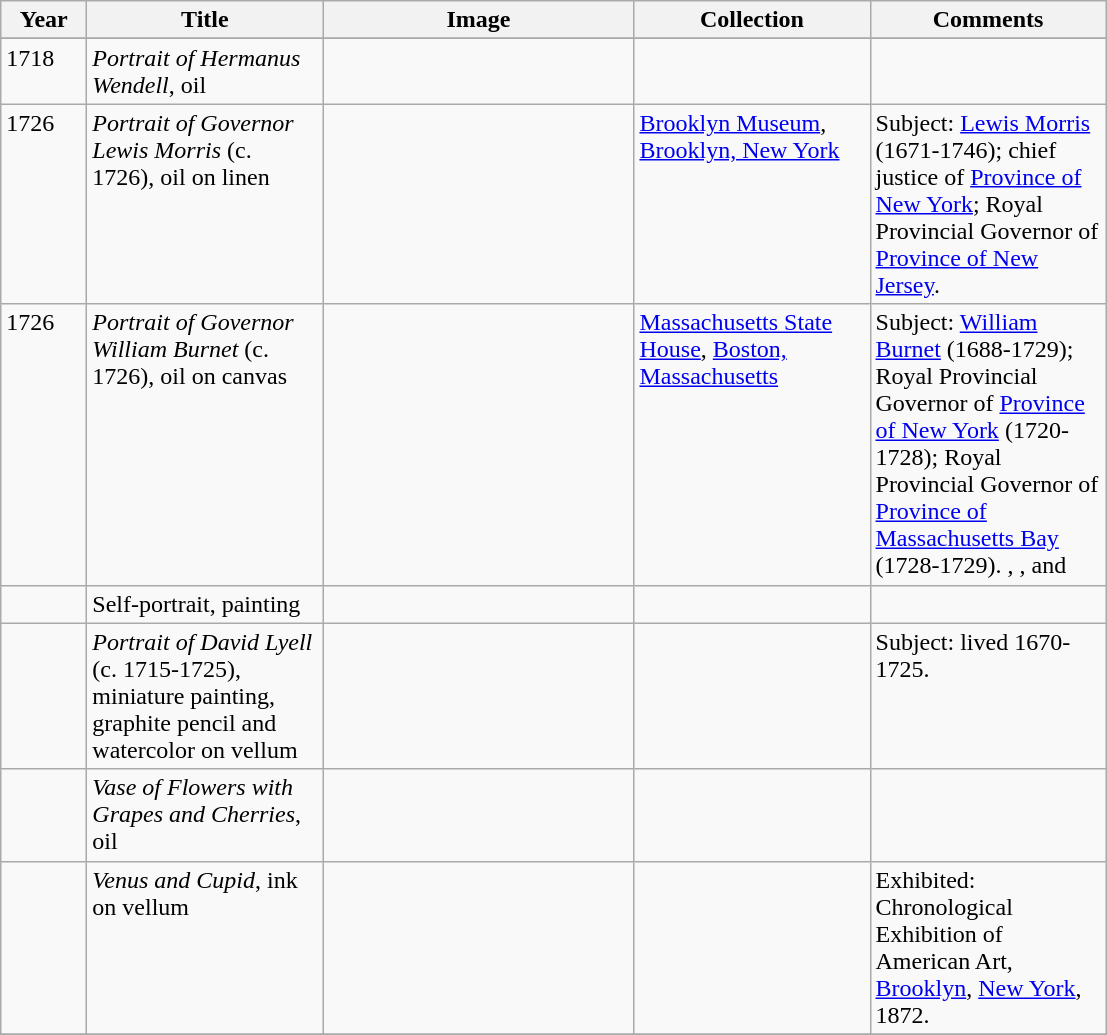<table class="wikitable sortable">
<tr>
<th scope="col" width="50">Year</th>
<th scope="col" width="150">Title</th>
<th scope="col" width="200">Image</th>
<th scope="col" width="150">Collection</th>
<th scope="col" width="150">Comments</th>
</tr>
<tr valign="top">
</tr>
<tr valign="top">
<td>1718</td>
<td><em>Portrait of Hermanus Wendell</em>, oil</td>
<td></td>
<td></td>
<td></td>
</tr>
<tr valign="top">
<td>1726</td>
<td><em>Portrait of Governor Lewis Morris</em> (c. 1726), oil on linen</td>
<td></td>
<td><a href='#'>Brooklyn Museum</a>, <a href='#'>Brooklyn, New York</a></td>
<td>Subject: <a href='#'>Lewis Morris</a> (1671-1746); chief justice of <a href='#'>Province of New York</a>; Royal Provincial Governor of <a href='#'>Province of New Jersey</a>. </td>
</tr>
<tr valign="top">
<td>1726</td>
<td><em>Portrait of Governor William Burnet</em> (c. 1726), oil on canvas</td>
<td></td>
<td><a href='#'>Massachusetts State House</a>, <a href='#'>Boston, Massachusetts</a></td>
<td>Subject: <a href='#'>William Burnet</a> (1688-1729); Royal Provincial Governor of <a href='#'>Province of New York</a> (1720-1728); Royal Provincial Governor of <a href='#'>Province of Massachusetts Bay</a> (1728-1729). , ,  and </td>
</tr>
<tr valign="top">
<td></td>
<td>Self-portrait, painting</td>
<td></td>
<td></td>
<td></td>
</tr>
<tr valign="top">
<td></td>
<td><em>Portrait of David Lyell</em> (c. 1715-1725), miniature painting, graphite pencil and watercolor on vellum</td>
<td></td>
<td></td>
<td>Subject: lived 1670-1725. </td>
</tr>
<tr valign="top">
<td></td>
<td><em>Vase of Flowers with Grapes and Cherries</em>, oil</td>
<td></td>
<td></td>
<td></td>
</tr>
<tr valign="top">
<td></td>
<td><em>Venus and Cupid</em>, ink on vellum</td>
<td></td>
<td></td>
<td>Exhibited: Chronological Exhibition of American Art, <a href='#'>Brooklyn</a>, <a href='#'>New York</a>, 1872.</td>
</tr>
<tr valign="top">
</tr>
<tr>
</tr>
</table>
